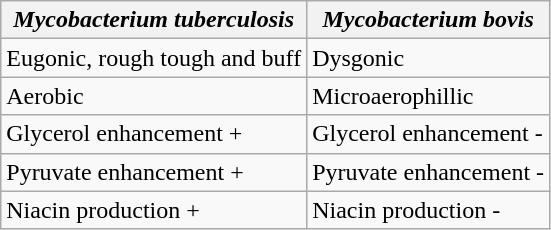<table class="wikitable">
<tr>
<th><em>Mycobacterium tuberculosis</em></th>
<th><em>Mycobacterium bovis</em></th>
</tr>
<tr>
<td>Eugonic, rough tough and buff</td>
<td>Dysgonic</td>
</tr>
<tr>
<td>Aerobic</td>
<td>Microaerophillic</td>
</tr>
<tr>
<td>Glycerol enhancement +</td>
<td>Glycerol enhancement -</td>
</tr>
<tr>
<td>Pyruvate enhancement +</td>
<td>Pyruvate enhancement -</td>
</tr>
<tr>
<td>Niacin production +</td>
<td>Niacin production -</td>
</tr>
</table>
